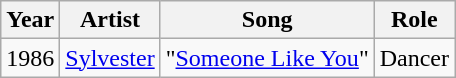<table class="wikitable sortable">
<tr>
<th>Year</th>
<th>Artist</th>
<th>Song</th>
<th>Role</th>
</tr>
<tr>
<td>1986</td>
<td><a href='#'>Sylvester</a></td>
<td>"<a href='#'>Someone Like You</a>"</td>
<td>Dancer</td>
</tr>
</table>
